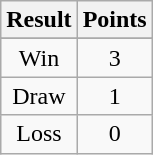<table class="wikitable">
<tr>
<th>Result</th>
<th>Points</th>
</tr>
<tr>
</tr>
<tr align=center>
<td>Win</td>
<td>3</td>
</tr>
<tr align=center>
<td>Draw</td>
<td>1</td>
</tr>
<tr align=center>
<td>Loss</td>
<td>0</td>
</tr>
</table>
